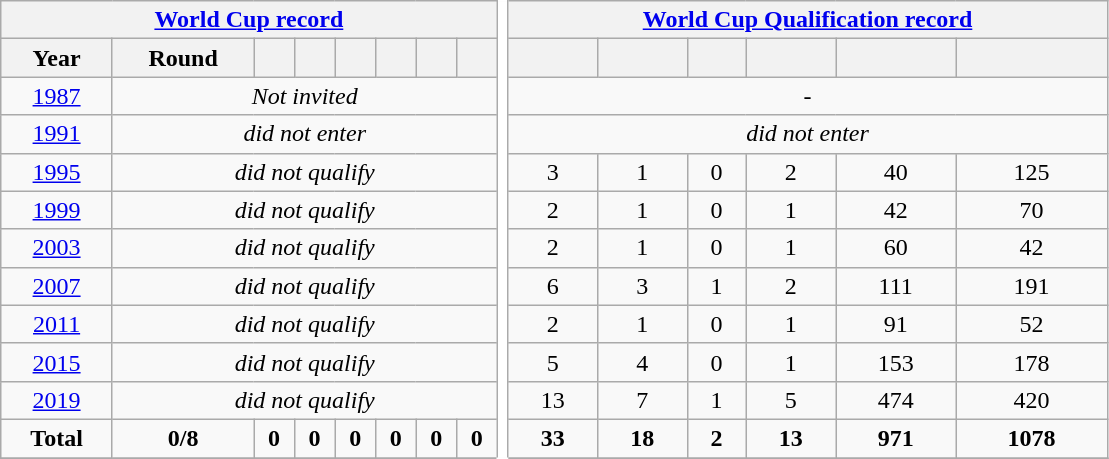<table class=wikitable style=text-align:center>
<tr>
<th colspan=8><a href='#'>World Cup record</a></th>
<th width=1% rowspan=25 style=background:#fff;border-color:#fff#aaa></th>
<th colspan=6><a href='#'>World Cup Qualification record</a></th>
</tr>
<tr>
<th>Year</th>
<th>Round</th>
<th></th>
<th></th>
<th></th>
<th></th>
<th></th>
<th></th>
<th></th>
<th></th>
<th></th>
<th></th>
<th></th>
<th></th>
</tr>
<tr>
<td> <a href='#'>1987</a></td>
<td colspan=7><em>Not invited</em></td>
<td colspan=6><em>-</em></td>
</tr>
<tr>
<td> <a href='#'>1991</a></td>
<td colspan=7><em>did not enter</em></td>
<td colspan=7><em>did not enter</em></td>
</tr>
<tr>
<td> <a href='#'>1995</a></td>
<td colspan=7><em>did not qualify</em></td>
<td>3</td>
<td>1</td>
<td>0</td>
<td>2</td>
<td>40</td>
<td>125</td>
</tr>
<tr>
<td> <a href='#'>1999</a></td>
<td colspan=7><em>did not qualify</em></td>
<td>2</td>
<td>1</td>
<td>0</td>
<td>1</td>
<td>42</td>
<td>70</td>
</tr>
<tr>
<td> <a href='#'>2003</a></td>
<td colspan=7><em>did not qualify</em></td>
<td>2</td>
<td>1</td>
<td>0</td>
<td>1</td>
<td>60</td>
<td>42</td>
</tr>
<tr>
<td> <a href='#'>2007</a></td>
<td colspan=7><em>did not qualify</em></td>
<td>6</td>
<td>3</td>
<td>1</td>
<td>2</td>
<td>111</td>
<td>191</td>
</tr>
<tr>
<td> <a href='#'>2011</a></td>
<td colspan=7><em>did not qualify</em></td>
<td>2</td>
<td>1</td>
<td>0</td>
<td>1</td>
<td>91</td>
<td>52</td>
</tr>
<tr>
<td> <a href='#'>2015</a></td>
<td colspan=7><em>did not qualify</em></td>
<td>5</td>
<td>4</td>
<td>0</td>
<td>1</td>
<td>153</td>
<td>178</td>
</tr>
<tr>
<td> <a href='#'>2019</a></td>
<td colspan=7><em>did not qualify</em></td>
<td>13</td>
<td>7</td>
<td>1</td>
<td>5</td>
<td>474</td>
<td>420</td>
</tr>
<tr>
<td><strong>Total</strong></td>
<td><strong>0/8</strong></td>
<td><strong>0</strong></td>
<td><strong>0</strong></td>
<td><strong>0</strong></td>
<td><strong>0</strong></td>
<td><strong>0</strong></td>
<td><strong>0</strong></td>
<td><strong>33</strong></td>
<td><strong>18</strong></td>
<td><strong>2</strong></td>
<td><strong>13</strong></td>
<td><strong>971</strong></td>
<td><strong>1078</strong></td>
</tr>
<tr>
</tr>
</table>
